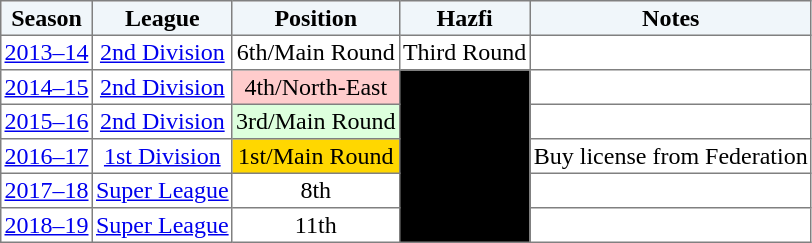<table border="1" cellpadding="2" style="border-collapse:collapse; text-align:center; font-size:normal;">
<tr style="background:#f0f6fa;">
<th>Season</th>
<th>League</th>
<th>Position</th>
<th>Hazfi</th>
<th>Notes</th>
</tr>
<tr>
<td><a href='#'>2013–14</a></td>
<td><a href='#'>2nd Division</a></td>
<td>6th/Main Round</td>
<td>Third Round</td>
<td></td>
</tr>
<tr>
<td><a href='#'>2014–15</a></td>
<td><a href='#'>2nd Division</a></td>
<td bgcolor="#FFCCCC">4th/North-East</td>
<td rowspan=5 bgcolor= black></td>
<td></td>
</tr>
<tr>
<td><a href='#'>2015–16</a></td>
<td><a href='#'>2nd Division</a></td>
<td bgcolor="#DDFFDD">3rd/Main Round</td>
<td></td>
</tr>
<tr>
<td><a href='#'>2016–17</a></td>
<td><a href='#'>1st Division</a></td>
<td bgcolor=gold>1st/Main Round</td>
<td>Buy license from Federation</td>
</tr>
<tr>
<td><a href='#'>2017–18</a></td>
<td><a href='#'>Super League</a></td>
<td>8th</td>
<td></td>
</tr>
<tr>
<td><a href='#'>2018–19</a></td>
<td><a href='#'>Super League</a></td>
<td>11th</td>
<td></td>
</tr>
</table>
